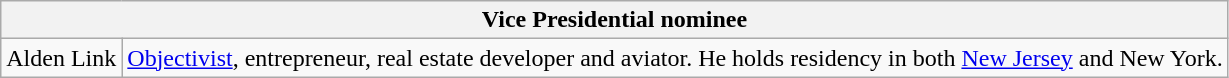<table class=wikitable>
<tr>
<th colspan=3>Vice Presidential nominee</th>
</tr>
<tr>
<td>Alden Link</td>
<td><a href='#'>Objectivist</a>, entrepreneur, real estate developer and aviator. He holds residency in both <a href='#'>New Jersey</a> and New York.</td>
</tr>
</table>
